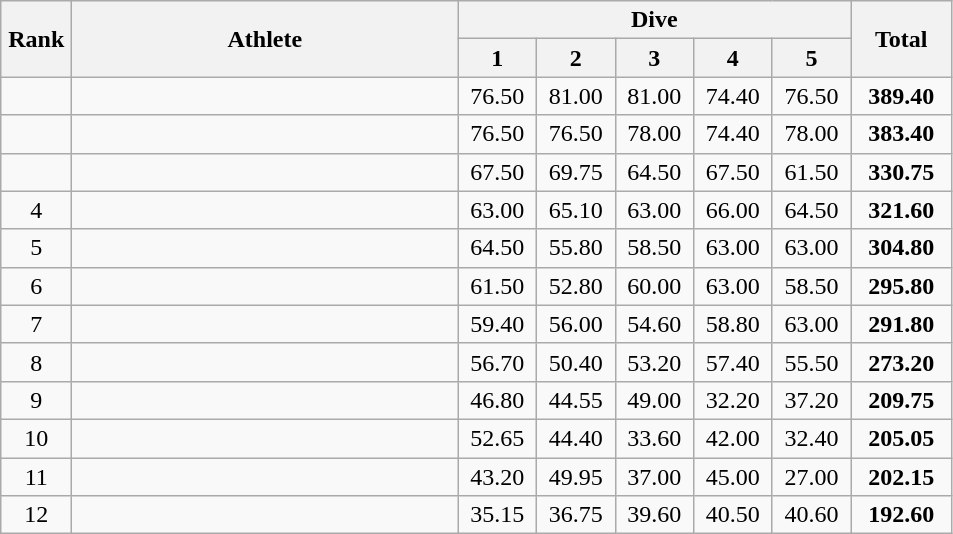<table class=wikitable style="text-align:center">
<tr>
<th rowspan="2" width=40>Rank</th>
<th rowspan="2" width=250>Athlete</th>
<th colspan="5">Dive</th>
<th rowspan="2" width=60>Total</th>
</tr>
<tr>
<th width=45>1</th>
<th width=45>2</th>
<th width=45>3</th>
<th width=45>4</th>
<th width=45>5</th>
</tr>
<tr>
<td></td>
<td align=left></td>
<td>76.50</td>
<td>81.00</td>
<td>81.00</td>
<td>74.40</td>
<td>76.50</td>
<td><strong>389.40</strong></td>
</tr>
<tr>
<td></td>
<td align=left></td>
<td>76.50</td>
<td>76.50</td>
<td>78.00</td>
<td>74.40</td>
<td>78.00</td>
<td><strong>383.40</strong></td>
</tr>
<tr>
<td></td>
<td align=left></td>
<td>67.50</td>
<td>69.75</td>
<td>64.50</td>
<td>67.50</td>
<td>61.50</td>
<td><strong>330.75</strong></td>
</tr>
<tr>
<td>4</td>
<td align=left></td>
<td>63.00</td>
<td>65.10</td>
<td>63.00</td>
<td>66.00</td>
<td>64.50</td>
<td><strong>321.60</strong></td>
</tr>
<tr>
<td>5</td>
<td align=left></td>
<td>64.50</td>
<td>55.80</td>
<td>58.50</td>
<td>63.00</td>
<td>63.00</td>
<td><strong>304.80</strong></td>
</tr>
<tr>
<td>6</td>
<td align=left></td>
<td>61.50</td>
<td>52.80</td>
<td>60.00</td>
<td>63.00</td>
<td>58.50</td>
<td><strong>295.80</strong></td>
</tr>
<tr>
<td>7</td>
<td align=left></td>
<td>59.40</td>
<td>56.00</td>
<td>54.60</td>
<td>58.80</td>
<td>63.00</td>
<td><strong>291.80</strong></td>
</tr>
<tr>
<td>8</td>
<td align=left></td>
<td>56.70</td>
<td>50.40</td>
<td>53.20</td>
<td>57.40</td>
<td>55.50</td>
<td><strong>273.20</strong></td>
</tr>
<tr>
<td>9</td>
<td align=left></td>
<td>46.80</td>
<td>44.55</td>
<td>49.00</td>
<td>32.20</td>
<td>37.20</td>
<td><strong>209.75</strong></td>
</tr>
<tr>
<td>10</td>
<td align=left></td>
<td>52.65</td>
<td>44.40</td>
<td>33.60</td>
<td>42.00</td>
<td>32.40</td>
<td><strong>205.05</strong></td>
</tr>
<tr>
<td>11</td>
<td align=left></td>
<td>43.20</td>
<td>49.95</td>
<td>37.00</td>
<td>45.00</td>
<td>27.00</td>
<td><strong>202.15</strong></td>
</tr>
<tr>
<td>12</td>
<td align=left></td>
<td>35.15</td>
<td>36.75</td>
<td>39.60</td>
<td>40.50</td>
<td>40.60</td>
<td><strong>192.60</strong></td>
</tr>
</table>
